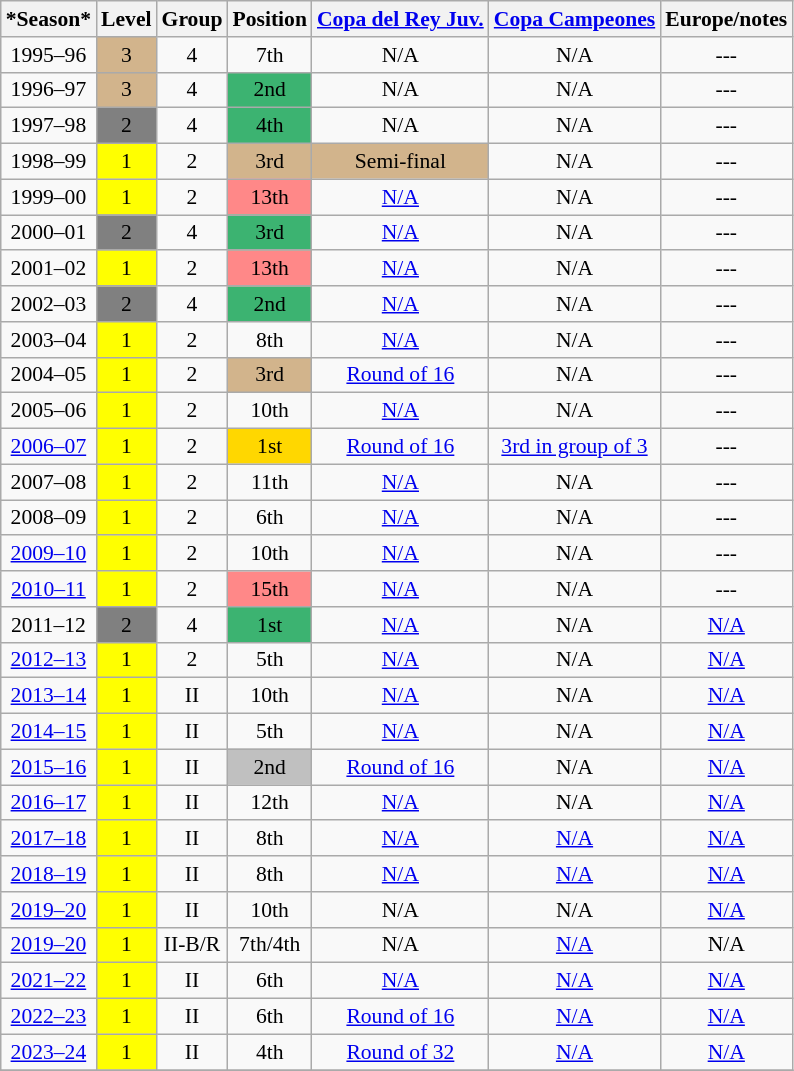<table class="wikitable" style="text-align:center; font-size:90%">
<tr>
<th>*Season*</th>
<th>Level</th>
<th>Group</th>
<th>Position</th>
<th><a href='#'>Copa del Rey Juv.</a></th>
<th><a href='#'>Copa Campeones</a></th>
<th>Europe/notes</th>
</tr>
<tr>
<td>1995–96</td>
<td bgcolor=#D2B48C>3</td>
<td>4</td>
<td>7th</td>
<td>N/A</td>
<td>N/A</td>
<td>---</td>
</tr>
<tr>
<td>1996–97</td>
<td bgcolor=#D2B48C>3</td>
<td>4</td>
<td bgcolor="#3CB371">2nd</td>
<td>N/A</td>
<td>N/A</td>
<td>---</td>
</tr>
<tr>
<td>1997–98</td>
<td bgcolor=#808080>2</td>
<td>4</td>
<td bgcolor="#3CB371">4th</td>
<td>N/A</td>
<td>N/A</td>
<td>---</td>
</tr>
<tr>
<td>1998–99</td>
<td bgcolor=#FFFF00>1</td>
<td>2</td>
<td bgcolor=#D2B48C>3rd</td>
<td bgcolor=#D2B48C>Semi-final</td>
<td>N/A</td>
<td>---</td>
</tr>
<tr>
<td>1999–00</td>
<td bgcolor=#FFFF00>1</td>
<td>2</td>
<td bgcolor=#FF8888>13th</td>
<td><a href='#'>N/A</a></td>
<td>N/A</td>
<td>---</td>
</tr>
<tr>
<td>2000–01</td>
<td bgcolor=#808080>2</td>
<td>4</td>
<td bgcolor="#3CB371">3rd</td>
<td><a href='#'>N/A</a></td>
<td>N/A</td>
<td>---</td>
</tr>
<tr>
<td>2001–02</td>
<td bgcolor=#FFFF00>1</td>
<td>2</td>
<td bgcolor=#FF8888>13th</td>
<td><a href='#'>N/A</a></td>
<td>N/A</td>
<td>---</td>
</tr>
<tr>
<td>2002–03</td>
<td bgcolor=#808080>2</td>
<td>4</td>
<td bgcolor="#3CB371">2nd</td>
<td><a href='#'>N/A</a></td>
<td>N/A</td>
<td>---</td>
</tr>
<tr>
<td>2003–04</td>
<td bgcolor=#FFFF00>1</td>
<td>2</td>
<td>8th</td>
<td><a href='#'>N/A</a></td>
<td>N/A</td>
<td>---</td>
</tr>
<tr>
<td>2004–05</td>
<td bgcolor=#FFFF00>1</td>
<td>2</td>
<td bgcolor=#D2B48C>3rd</td>
<td><a href='#'>Round of 16</a></td>
<td>N/A</td>
<td>---</td>
</tr>
<tr>
<td>2005–06</td>
<td bgcolor=#FFFF00>1</td>
<td>2</td>
<td>10th</td>
<td><a href='#'>N/A</a></td>
<td>N/A</td>
<td>---</td>
</tr>
<tr>
<td><a href='#'>2006–07</a></td>
<td bgcolor=#FFFF00>1</td>
<td>2</td>
<td bgcolor=gold>1st</td>
<td><a href='#'>Round of 16</a></td>
<td><a href='#'>3rd in group of 3</a></td>
<td>---</td>
</tr>
<tr>
<td>2007–08</td>
<td bgcolor=#FFFF00>1</td>
<td>2</td>
<td>11th</td>
<td><a href='#'>N/A</a></td>
<td>N/A</td>
<td>---</td>
</tr>
<tr>
<td>2008–09</td>
<td bgcolor=#FFFF00>1</td>
<td>2</td>
<td>6th</td>
<td><a href='#'>N/A</a></td>
<td>N/A</td>
<td>---</td>
</tr>
<tr>
<td><a href='#'>2009–10</a></td>
<td bgcolor=#FFFF00>1</td>
<td>2</td>
<td>10th</td>
<td><a href='#'>N/A</a></td>
<td>N/A</td>
<td>---</td>
</tr>
<tr>
<td><a href='#'>2010–11</a></td>
<td bgcolor=#FFFF00>1</td>
<td>2</td>
<td bgcolor=#FF8888>15th</td>
<td><a href='#'>N/A</a></td>
<td>N/A</td>
<td>---</td>
</tr>
<tr>
<td>2011–12</td>
<td bgcolor=#808080>2</td>
<td>4</td>
<td bgcolor="#3CB371">1st</td>
<td><a href='#'>N/A</a></td>
<td>N/A</td>
<td><a href='#'>N/A</a></td>
</tr>
<tr>
<td><a href='#'>2012–13</a></td>
<td bgcolor=#FFFF00>1</td>
<td>2</td>
<td>5th</td>
<td><a href='#'>N/A</a></td>
<td>N/A</td>
<td><a href='#'>N/A</a></td>
</tr>
<tr>
<td><a href='#'>2013–14</a></td>
<td bgcolor=#FFFF00>1</td>
<td>II</td>
<td>10th</td>
<td><a href='#'>N/A</a></td>
<td>N/A</td>
<td><a href='#'>N/A</a></td>
</tr>
<tr>
<td><a href='#'>2014–15</a></td>
<td bgcolor=#FFFF00>1</td>
<td>II</td>
<td>5th</td>
<td><a href='#'>N/A</a></td>
<td>N/A</td>
<td><a href='#'>N/A</a></td>
</tr>
<tr>
<td><a href='#'>2015–16</a></td>
<td bgcolor=#FFFF00>1</td>
<td>II</td>
<td bgcolor=silver>2nd</td>
<td><a href='#'>Round of 16</a></td>
<td>N/A</td>
<td><a href='#'>N/A</a></td>
</tr>
<tr>
<td><a href='#'>2016–17</a></td>
<td bgcolor=#FFFF00>1</td>
<td>II</td>
<td>12th</td>
<td><a href='#'>N/A</a></td>
<td>N/A</td>
<td><a href='#'>N/A</a></td>
</tr>
<tr>
<td><a href='#'>2017–18</a></td>
<td bgcolor=#FFFF00>1</td>
<td>II</td>
<td>8th</td>
<td><a href='#'>N/A</a></td>
<td><a href='#'>N/A</a></td>
<td><a href='#'>N/A</a></td>
</tr>
<tr>
<td><a href='#'>2018–19</a></td>
<td bgcolor=#FFFF00>1</td>
<td>II</td>
<td>8th</td>
<td><a href='#'>N/A</a></td>
<td><a href='#'>N/A</a></td>
<td><a href='#'>N/A</a></td>
</tr>
<tr>
<td><a href='#'>2019–20</a></td>
<td bgcolor=#FFFF00>1</td>
<td>II</td>
<td>10th</td>
<td>N/A</td>
<td>N/A</td>
<td><a href='#'>N/A</a></td>
</tr>
<tr>
<td><a href='#'>2019–20</a></td>
<td bgcolor=#FFFF00>1</td>
<td>II-B/R</td>
<td>7th/4th</td>
<td>N/A</td>
<td><a href='#'>N/A</a></td>
<td>N/A</td>
</tr>
<tr>
<td><a href='#'>2021–22</a></td>
<td bgcolor=#FFFF00>1</td>
<td>II</td>
<td>6th</td>
<td><a href='#'>N/A</a></td>
<td><a href='#'>N/A</a></td>
<td><a href='#'>N/A</a></td>
</tr>
<tr>
<td><a href='#'>2022–23</a></td>
<td bgcolor=#FFFF00>1</td>
<td>II</td>
<td>6th</td>
<td><a href='#'>Round of 16</a></td>
<td><a href='#'>N/A</a></td>
<td><a href='#'>N/A</a></td>
</tr>
<tr>
<td><a href='#'>2023–24</a></td>
<td bgcolor=#FFFF00>1</td>
<td>II</td>
<td>4th</td>
<td><a href='#'>Round of 32</a></td>
<td><a href='#'>N/A</a></td>
<td><a href='#'>N/A</a></td>
</tr>
<tr>
</tr>
</table>
